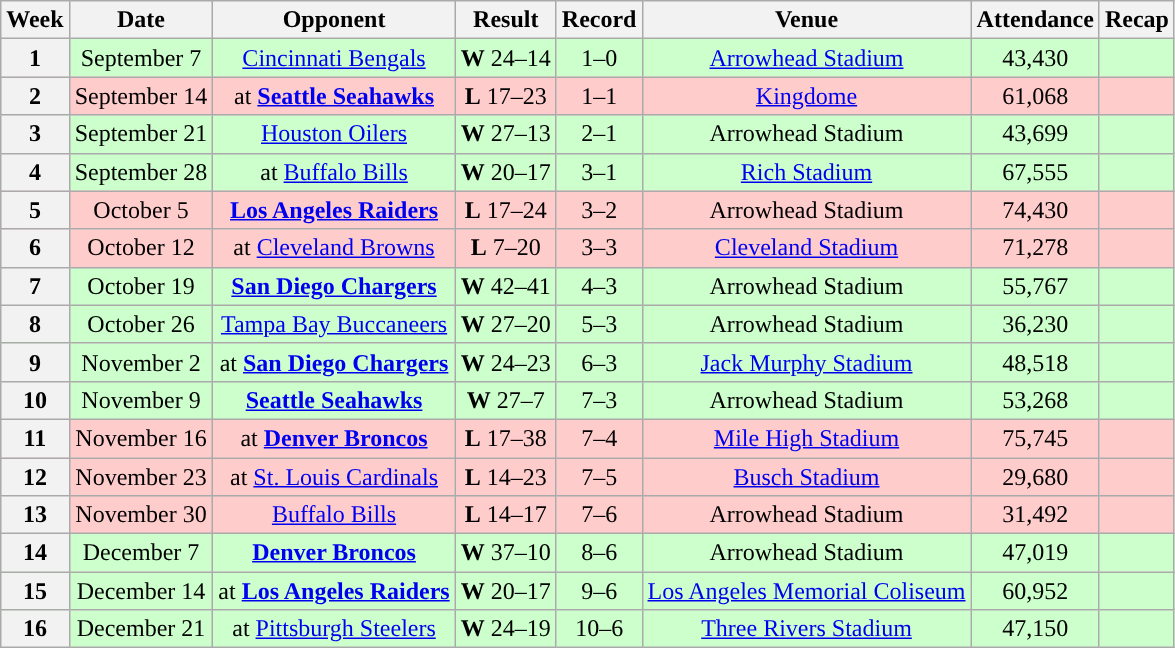<table class="wikitable" style="text-align:center">
<tr>
<th>Week</th>
<th>Date</th>
<th>Opponent</th>
<th>Result</th>
<th>Record</th>
<th>Venue</th>
<th>Attendance</th>
<th>Recap</th>
</tr>
<tr style="background:#cfc">
<th>1</th>
<td>September 7</td>
<td><a href='#'>Cincinnati Bengals</a></td>
<td><strong>W</strong> 24–14</td>
<td>1–0</td>
<td><a href='#'>Arrowhead Stadium</a></td>
<td>43,430</td>
<td></td>
</tr>
<tr style="background:#fcc">
<th>2</th>
<td>September 14</td>
<td>at <strong><a href='#'>Seattle Seahawks</a></strong></td>
<td><strong>L</strong> 17–23</td>
<td>1–1</td>
<td><a href='#'>Kingdome</a></td>
<td>61,068</td>
<td></td>
</tr>
<tr style="background:#cfc">
<th>3</th>
<td>September 21</td>
<td><a href='#'>Houston Oilers</a></td>
<td><strong>W</strong> 27–13</td>
<td>2–1</td>
<td>Arrowhead Stadium</td>
<td>43,699</td>
<td></td>
</tr>
<tr style="background:#cfc">
<th>4</th>
<td>September 28</td>
<td>at <a href='#'>Buffalo Bills</a></td>
<td><strong>W</strong> 20–17</td>
<td>3–1</td>
<td><a href='#'>Rich Stadium</a></td>
<td>67,555</td>
<td></td>
</tr>
<tr style="background:#fcc">
<th>5</th>
<td>October 5</td>
<td><strong><a href='#'>Los Angeles Raiders</a></strong></td>
<td><strong>L</strong> 17–24</td>
<td>3–2</td>
<td>Arrowhead Stadium</td>
<td>74,430</td>
<td></td>
</tr>
<tr style="background:#fcc">
<th>6</th>
<td>October 12</td>
<td>at <a href='#'>Cleveland Browns</a></td>
<td><strong>L</strong> 7–20</td>
<td>3–3</td>
<td><a href='#'>Cleveland Stadium</a></td>
<td>71,278</td>
<td></td>
</tr>
<tr style="background:#cfc">
<th>7</th>
<td>October 19</td>
<td><strong><a href='#'>San Diego Chargers</a></strong></td>
<td><strong>W</strong> 42–41</td>
<td>4–3</td>
<td>Arrowhead Stadium</td>
<td>55,767</td>
<td></td>
</tr>
<tr style="background:#cfc">
<th>8</th>
<td>October 26</td>
<td><a href='#'>Tampa Bay Buccaneers</a></td>
<td><strong>W</strong> 27–20</td>
<td>5–3</td>
<td>Arrowhead Stadium</td>
<td>36,230</td>
<td></td>
</tr>
<tr style="background:#cfc">
<th>9</th>
<td>November 2</td>
<td>at <strong><a href='#'>San Diego Chargers</a></strong></td>
<td><strong>W</strong> 24–23</td>
<td>6–3</td>
<td><a href='#'>Jack Murphy Stadium</a></td>
<td>48,518</td>
<td></td>
</tr>
<tr style="background:#cfc">
<th>10</th>
<td>November 9</td>
<td><strong><a href='#'>Seattle Seahawks</a></strong></td>
<td><strong>W</strong> 27–7</td>
<td>7–3</td>
<td>Arrowhead Stadium</td>
<td>53,268</td>
<td></td>
</tr>
<tr style="background:#fcc">
<th>11</th>
<td>November 16</td>
<td>at <strong><a href='#'>Denver Broncos</a></strong></td>
<td><strong>L</strong> 17–38</td>
<td>7–4</td>
<td><a href='#'>Mile High Stadium</a></td>
<td>75,745</td>
<td></td>
</tr>
<tr style="background:#fcc">
<th>12</th>
<td>November 23</td>
<td>at <a href='#'>St. Louis Cardinals</a></td>
<td><strong>L</strong> 14–23</td>
<td>7–5</td>
<td><a href='#'>Busch Stadium</a></td>
<td>29,680</td>
<td></td>
</tr>
<tr style="background:#fcc">
<th>13</th>
<td>November 30</td>
<td><a href='#'>Buffalo Bills</a></td>
<td><strong>L</strong> 14–17</td>
<td>7–6</td>
<td>Arrowhead Stadium</td>
<td>31,492</td>
<td></td>
</tr>
<tr style="background:#cfc">
<th>14</th>
<td>December 7</td>
<td><strong><a href='#'>Denver Broncos</a></strong></td>
<td><strong>W</strong> 37–10</td>
<td>8–6</td>
<td>Arrowhead Stadium</td>
<td>47,019</td>
<td></td>
</tr>
<tr style="background:#cfc">
<th>15</th>
<td>December 14</td>
<td>at <strong><a href='#'>Los Angeles Raiders</a></strong></td>
<td><strong>W</strong> 20–17</td>
<td>9–6</td>
<td><a href='#'>Los Angeles Memorial Coliseum</a></td>
<td>60,952</td>
<td></td>
</tr>
<tr style="background:#cfc">
<th>16</th>
<td>December 21</td>
<td>at <a href='#'>Pittsburgh Steelers</a></td>
<td><strong>W</strong> 24–19</td>
<td>10–6</td>
<td><a href='#'>Three Rivers Stadium</a></td>
<td>47,150</td>
<td></td>
</tr>
</table>
